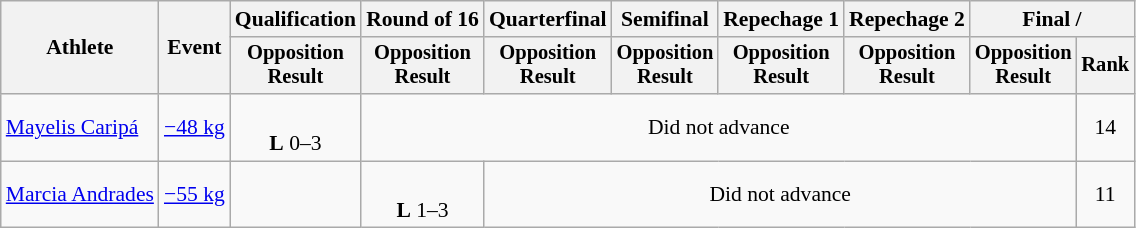<table class="wikitable" style="font-size:90%">
<tr>
<th rowspan="2">Athlete</th>
<th rowspan="2">Event</th>
<th>Qualification</th>
<th>Round of 16</th>
<th>Quarterfinal</th>
<th>Semifinal</th>
<th>Repechage 1</th>
<th>Repechage 2</th>
<th colspan=2>Final / </th>
</tr>
<tr style="font-size: 95%">
<th>Opposition<br>Result</th>
<th>Opposition<br>Result</th>
<th>Opposition<br>Result</th>
<th>Opposition<br>Result</th>
<th>Opposition<br>Result</th>
<th>Opposition<br>Result</th>
<th>Opposition<br>Result</th>
<th>Rank</th>
</tr>
<tr align=center>
<td align=left><a href='#'>Mayelis Caripá</a></td>
<td align=left><a href='#'>−48 kg</a></td>
<td><br><strong>L</strong> 0–3 <sup></sup></td>
<td colspan=6>Did not advance</td>
<td>14</td>
</tr>
<tr align=center>
<td align=left><a href='#'>Marcia Andrades</a></td>
<td align=left><a href='#'>−55 kg</a></td>
<td></td>
<td><br><strong>L</strong> 1–3 <sup></sup></td>
<td colspan=5>Did not advance</td>
<td>11</td>
</tr>
</table>
